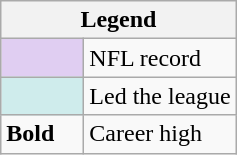<table class="wikitable">
<tr>
<th colspan="2">Legend</th>
</tr>
<tr>
<td style="background:#e0cef2; width:3em;"></td>
<td>NFL record</td>
</tr>
<tr>
<td style="background:#cfecec; width:3em;"></td>
<td>Led the league</td>
</tr>
<tr>
<td><strong>Bold</strong></td>
<td>Career high</td>
</tr>
</table>
